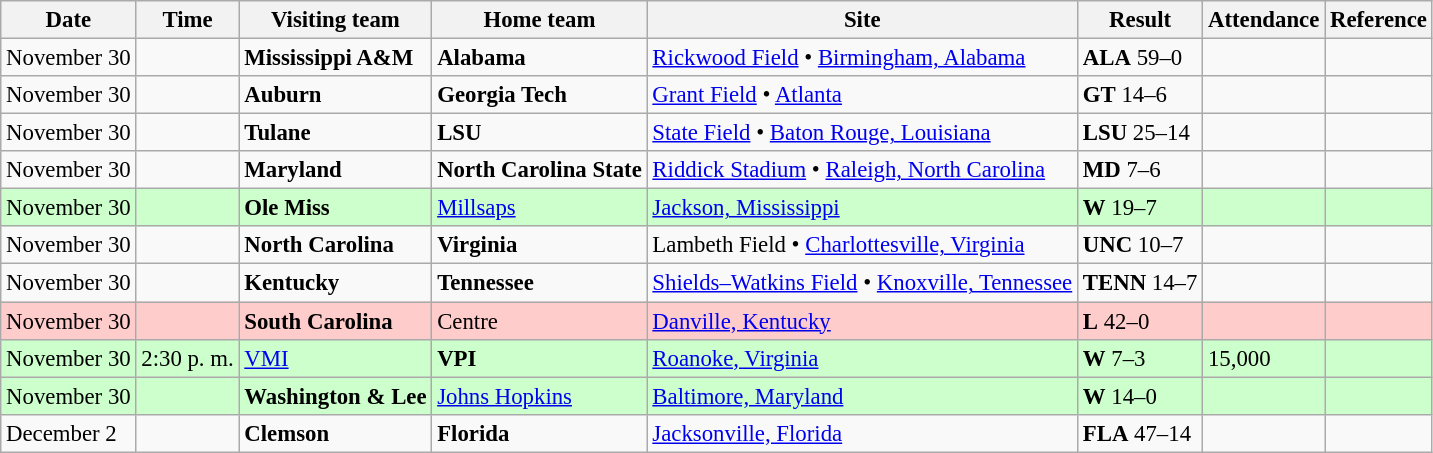<table class="wikitable" style="font-size:95%;">
<tr>
<th>Date</th>
<th>Time</th>
<th>Visiting team</th>
<th>Home team</th>
<th>Site</th>
<th>Result</th>
<th>Attendance</th>
<th class="unsortable">Reference</th>
</tr>
<tr bgcolor=>
<td>November 30</td>
<td></td>
<td><strong>Mississippi A&M</strong></td>
<td><strong>Alabama</strong></td>
<td><a href='#'>Rickwood Field</a> • <a href='#'>Birmingham, Alabama</a></td>
<td><strong>ALA</strong> 59–0</td>
<td></td>
<td></td>
</tr>
<tr bgcolor=>
<td>November 30</td>
<td></td>
<td><strong>Auburn</strong></td>
<td><strong>Georgia Tech</strong></td>
<td><a href='#'>Grant Field</a> • <a href='#'>Atlanta</a></td>
<td><strong>GT</strong> 14–6</td>
<td></td>
<td></td>
</tr>
<tr bgcolor=>
<td>November 30</td>
<td></td>
<td><strong>Tulane</strong></td>
<td><strong>LSU</strong></td>
<td><a href='#'>State Field</a> • <a href='#'>Baton Rouge, Louisiana</a></td>
<td><strong>LSU</strong> 25–14</td>
<td></td>
<td></td>
</tr>
<tr bgcolor=>
<td>November 30</td>
<td></td>
<td><strong>Maryland</strong></td>
<td><strong>North Carolina State</strong></td>
<td><a href='#'>Riddick Stadium</a> • <a href='#'>Raleigh, North Carolina</a></td>
<td><strong>MD</strong> 7–6</td>
<td></td>
<td></td>
</tr>
<tr bgcolor=ccffcc>
<td>November 30</td>
<td></td>
<td><strong>Ole Miss</strong></td>
<td><a href='#'>Millsaps</a></td>
<td><a href='#'>Jackson, Mississippi</a></td>
<td><strong>W</strong> 19–7</td>
<td></td>
<td></td>
</tr>
<tr bgcolor=>
<td>November 30</td>
<td></td>
<td><strong>North Carolina</strong></td>
<td><strong>Virginia</strong></td>
<td>Lambeth Field •  <a href='#'>Charlottesville, Virginia</a></td>
<td><strong>UNC</strong> 10–7</td>
<td></td>
<td></td>
</tr>
<tr bgcolor=>
<td>November 30</td>
<td></td>
<td><strong>Kentucky</strong></td>
<td><strong>Tennessee</strong></td>
<td><a href='#'>Shields–Watkins Field</a> •  <a href='#'>Knoxville, Tennessee</a></td>
<td><strong>TENN</strong> 14–7</td>
<td></td>
<td></td>
</tr>
<tr bgcolor=ffcccc>
<td>November 30</td>
<td></td>
<td><strong>South Carolina</strong></td>
<td>Centre</td>
<td><a href='#'>Danville, Kentucky</a></td>
<td><strong>L</strong> 42–0</td>
<td></td>
<td></td>
</tr>
<tr bgcolor=ccffcc>
<td>November 30</td>
<td>2:30 p. m.</td>
<td><a href='#'>VMI</a></td>
<td><strong>VPI</strong></td>
<td><a href='#'>Roanoke, Virginia</a></td>
<td><strong>W</strong> 7–3</td>
<td>15,000</td>
<td></td>
</tr>
<tr bgcolor=ccffcc>
<td>November 30</td>
<td></td>
<td><strong>Washington & Lee</strong></td>
<td><a href='#'>Johns Hopkins</a></td>
<td><a href='#'>Baltimore, Maryland</a></td>
<td><strong>W</strong> 14–0</td>
<td></td>
<td></td>
</tr>
<tr bgcolor=>
<td>December 2</td>
<td></td>
<td><strong>Clemson</strong></td>
<td><strong>Florida</strong></td>
<td><a href='#'>Jacksonville, Florida</a></td>
<td><strong>FLA</strong> 47–14</td>
<td></td>
<td></td>
</tr>
</table>
